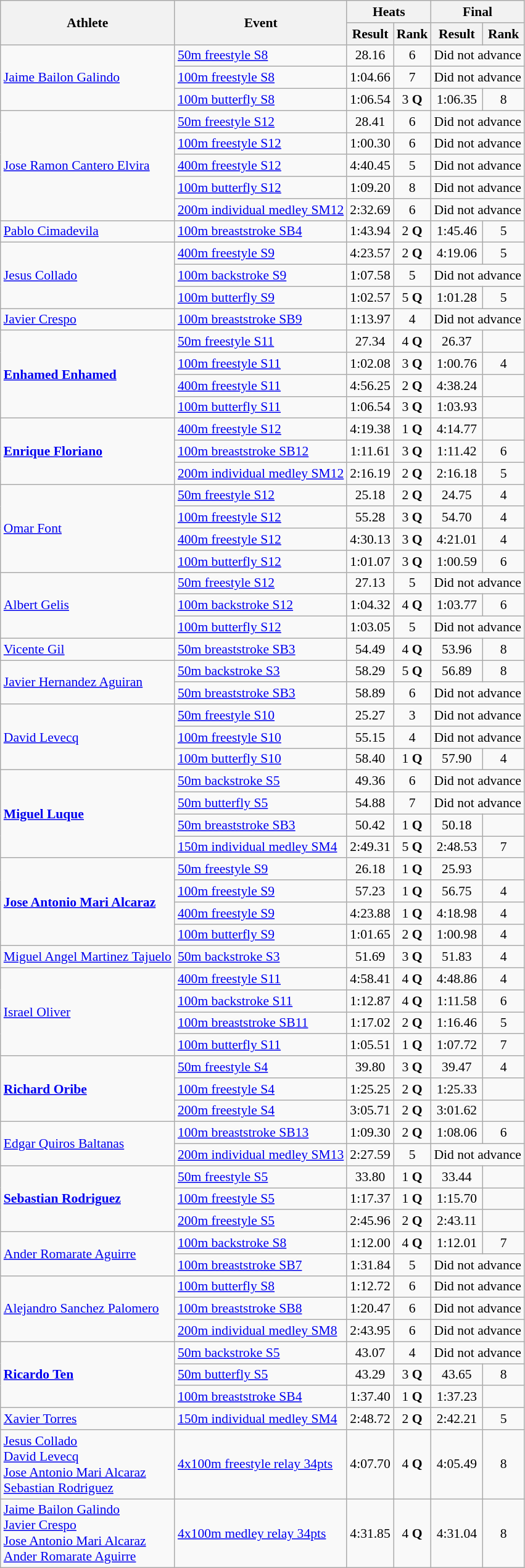<table class=wikitable style="font-size:90%">
<tr>
<th rowspan="2">Athlete</th>
<th rowspan="2">Event</th>
<th colspan="2">Heats</th>
<th colspan="2">Final</th>
</tr>
<tr>
<th>Result</th>
<th>Rank</th>
<th>Result</th>
<th>Rank</th>
</tr>
<tr align=center>
<td align=left rowspan=3><a href='#'>Jaime Bailon Galindo</a></td>
<td align=left><a href='#'>50m freestyle S8</a></td>
<td>28.16</td>
<td>6</td>
<td colspan=2>Did not advance</td>
</tr>
<tr align=center>
<td align=left><a href='#'>100m freestyle S8</a></td>
<td>1:04.66</td>
<td>7</td>
<td colspan=2>Did not advance</td>
</tr>
<tr align=center>
<td align=left><a href='#'>100m butterfly S8</a></td>
<td>1:06.54</td>
<td>3 <strong>Q</strong></td>
<td>1:06.35</td>
<td>8</td>
</tr>
<tr align=center>
<td align=left rowspan=5><a href='#'>Jose Ramon Cantero Elvira</a></td>
<td align=left><a href='#'>50m freestyle S12</a></td>
<td>28.41</td>
<td>6</td>
<td colspan=2>Did not advance</td>
</tr>
<tr align=center>
<td align=left><a href='#'>100m freestyle S12</a></td>
<td>1:00.30</td>
<td>6</td>
<td colspan=2>Did not advance</td>
</tr>
<tr align=center>
<td align=left><a href='#'>400m freestyle S12</a></td>
<td>4:40.45</td>
<td>5</td>
<td colspan=2>Did not advance</td>
</tr>
<tr align=center>
<td align=left><a href='#'>100m butterfly S12</a></td>
<td>1:09.20</td>
<td>8</td>
<td colspan=2>Did not advance</td>
</tr>
<tr align=center>
<td align=left><a href='#'>200m individual medley SM12</a></td>
<td>2:32.69</td>
<td>6</td>
<td colspan=2>Did not advance</td>
</tr>
<tr align=center>
<td align=left><a href='#'>Pablo Cimadevila</a></td>
<td align=left><a href='#'>100m breaststroke SB4</a></td>
<td>1:43.94</td>
<td>2 <strong>Q</strong></td>
<td>1:45.46</td>
<td>5</td>
</tr>
<tr align=center>
<td align=left rowspan=3><a href='#'>Jesus Collado</a></td>
<td align=left><a href='#'>400m freestyle S9</a></td>
<td>4:23.57</td>
<td>2 <strong>Q</strong></td>
<td>4:19.06</td>
<td>5</td>
</tr>
<tr align=center>
<td align=left><a href='#'>100m backstroke S9</a></td>
<td>1:07.58</td>
<td>5</td>
<td colspan=2>Did not advance</td>
</tr>
<tr align=center>
<td align=left><a href='#'>100m butterfly S9</a></td>
<td>1:02.57</td>
<td>5 <strong>Q</strong></td>
<td>1:01.28</td>
<td>5</td>
</tr>
<tr align=center>
<td align=left><a href='#'>Javier Crespo</a></td>
<td align=left><a href='#'>100m breaststroke SB9</a></td>
<td>1:13.97</td>
<td>4</td>
<td colspan=2>Did not advance</td>
</tr>
<tr align=center>
<td align=left rowspan=4><strong><a href='#'>Enhamed Enhamed</a></strong></td>
<td align=left><a href='#'>50m freestyle S11</a></td>
<td>27.34</td>
<td>4 <strong>Q</strong></td>
<td>26.37</td>
<td></td>
</tr>
<tr align=center>
<td align=left><a href='#'>100m freestyle S11</a></td>
<td>1:02.08</td>
<td>3 <strong>Q</strong></td>
<td>1:00.76</td>
<td>4</td>
</tr>
<tr align=center>
<td align=left><a href='#'>400m freestyle S11</a></td>
<td>4:56.25</td>
<td>2 <strong>Q</strong></td>
<td>4:38.24</td>
<td></td>
</tr>
<tr align=center>
<td align=left><a href='#'>100m butterfly S11</a></td>
<td>1:06.54</td>
<td>3 <strong>Q</strong></td>
<td>1:03.93</td>
<td></td>
</tr>
<tr align=center>
<td align=left rowspan=3><strong><a href='#'>Enrique Floriano</a></strong></td>
<td align=left><a href='#'>400m freestyle S12</a></td>
<td>4:19.38</td>
<td>1 <strong>Q</strong></td>
<td>4:14.77</td>
<td></td>
</tr>
<tr align=center>
<td align=left><a href='#'>100m breaststroke SB12</a></td>
<td>1:11.61</td>
<td>3 <strong>Q</strong></td>
<td>1:11.42</td>
<td>6</td>
</tr>
<tr align=center>
<td align=left><a href='#'>200m individual medley SM12</a></td>
<td>2:16.19</td>
<td>2 <strong>Q</strong></td>
<td>2:16.18</td>
<td>5</td>
</tr>
<tr align=center>
<td align=left rowspan=4><a href='#'>Omar Font</a></td>
<td align=left><a href='#'>50m freestyle S12</a></td>
<td>25.18</td>
<td>2 <strong>Q</strong></td>
<td>24.75</td>
<td>4</td>
</tr>
<tr align=center>
<td align=left><a href='#'>100m freestyle S12</a></td>
<td>55.28</td>
<td>3 <strong>Q</strong></td>
<td>54.70</td>
<td>4</td>
</tr>
<tr align=center>
<td align=left><a href='#'>400m freestyle S12</a></td>
<td>4:30.13</td>
<td>3 <strong>Q</strong></td>
<td>4:21.01</td>
<td>4</td>
</tr>
<tr align=center>
<td align=left><a href='#'>100m butterfly S12</a></td>
<td>1:01.07</td>
<td>3 <strong>Q</strong></td>
<td>1:00.59</td>
<td>6</td>
</tr>
<tr align=center>
<td align=left rowspan=3><a href='#'>Albert Gelis</a></td>
<td align=left><a href='#'>50m freestyle S12</a></td>
<td>27.13</td>
<td>5</td>
<td colspan=2>Did not advance</td>
</tr>
<tr align=center>
<td align=left><a href='#'>100m backstroke S12</a></td>
<td>1:04.32</td>
<td>4 <strong>Q</strong></td>
<td>1:03.77</td>
<td>6</td>
</tr>
<tr align=center>
<td align=left><a href='#'>100m butterfly S12</a></td>
<td>1:03.05</td>
<td>5</td>
<td colspan=2>Did not advance</td>
</tr>
<tr align=center>
<td align=left><a href='#'>Vicente Gil</a></td>
<td align=left><a href='#'>50m breaststroke SB3</a></td>
<td>54.49</td>
<td>4 <strong>Q</strong></td>
<td>53.96</td>
<td>8</td>
</tr>
<tr align=center>
<td align=left rowspan=2><a href='#'>Javier Hernandez Aguiran</a></td>
<td align=left><a href='#'>50m backstroke S3</a></td>
<td>58.29</td>
<td>5 <strong>Q</strong></td>
<td>56.89</td>
<td>8</td>
</tr>
<tr align=center>
<td align=left><a href='#'>50m breaststroke SB3</a></td>
<td>58.89</td>
<td>6</td>
<td colspan=2>Did not advance</td>
</tr>
<tr align=center>
<td align=left rowspan=3><a href='#'>David Levecq</a></td>
<td align=left><a href='#'>50m freestyle S10</a></td>
<td>25.27</td>
<td>3</td>
<td colspan=2>Did not advance</td>
</tr>
<tr align=center>
<td align=left><a href='#'>100m freestyle S10</a></td>
<td>55.15</td>
<td>4</td>
<td colspan=2>Did not advance</td>
</tr>
<tr align=center>
<td align=left><a href='#'>100m butterfly S10</a></td>
<td>58.40</td>
<td>1 <strong>Q</strong></td>
<td>57.90</td>
<td>4</td>
</tr>
<tr align=center>
<td align=left rowspan=4><strong><a href='#'>Miguel Luque</a></strong></td>
<td align=left><a href='#'>50m backstroke S5</a></td>
<td>49.36</td>
<td>6</td>
<td colspan=2>Did not advance</td>
</tr>
<tr align=center>
<td align=left><a href='#'>50m butterfly S5</a></td>
<td>54.88</td>
<td>7</td>
<td colspan=2>Did not advance</td>
</tr>
<tr align=center>
<td align=left><a href='#'>50m breaststroke SB3</a></td>
<td>50.42</td>
<td>1 <strong>Q</strong></td>
<td>50.18</td>
<td></td>
</tr>
<tr align=center>
<td align=left><a href='#'>150m individual medley SM4</a></td>
<td>2:49.31</td>
<td>5 <strong>Q</strong></td>
<td>2:48.53</td>
<td>7</td>
</tr>
<tr align=center>
<td align=left rowspan=4><strong><a href='#'>Jose Antonio Mari Alcaraz</a></strong></td>
<td align=left><a href='#'>50m freestyle S9</a></td>
<td>26.18</td>
<td>1 <strong>Q</strong></td>
<td>25.93</td>
<td></td>
</tr>
<tr align=center>
<td align=left><a href='#'>100m freestyle S9</a></td>
<td>57.23</td>
<td>1 <strong>Q</strong></td>
<td>56.75</td>
<td>4</td>
</tr>
<tr align=center>
<td align=left><a href='#'>400m freestyle S9</a></td>
<td>4:23.88</td>
<td>1 <strong>Q</strong></td>
<td>4:18.98</td>
<td>4</td>
</tr>
<tr align=center>
<td align=left><a href='#'>100m butterfly S9</a></td>
<td>1:01.65</td>
<td>2 <strong>Q</strong></td>
<td>1:00.98</td>
<td>4</td>
</tr>
<tr align=center>
<td align=left><a href='#'>Miguel Angel Martinez Tajuelo</a></td>
<td align=left><a href='#'>50m backstroke S3</a></td>
<td>51.69</td>
<td>3 <strong>Q</strong></td>
<td>51.83</td>
<td>4</td>
</tr>
<tr align=center>
<td align=left rowspan=4><a href='#'>Israel Oliver</a></td>
<td align=left><a href='#'>400m freestyle S11</a></td>
<td>4:58.41</td>
<td>4 <strong>Q</strong></td>
<td>4:48.86</td>
<td>4</td>
</tr>
<tr align=center>
<td align=left><a href='#'>100m backstroke S11</a></td>
<td>1:12.87</td>
<td>4 <strong>Q</strong></td>
<td>1:11.58</td>
<td>6</td>
</tr>
<tr align=center>
<td align=left><a href='#'>100m breaststroke SB11</a></td>
<td>1:17.02</td>
<td>2 <strong>Q</strong></td>
<td>1:16.46</td>
<td>5</td>
</tr>
<tr align=center>
<td align=left><a href='#'>100m butterfly S11</a></td>
<td>1:05.51</td>
<td>1 <strong>Q</strong></td>
<td>1:07.72</td>
<td>7</td>
</tr>
<tr align=center>
<td align=left rowspan=3><strong><a href='#'>Richard Oribe</a></strong></td>
<td align=left><a href='#'>50m freestyle S4</a></td>
<td>39.80</td>
<td>3 <strong>Q</strong></td>
<td>39.47</td>
<td>4</td>
</tr>
<tr align=center>
<td align=left><a href='#'>100m freestyle S4</a></td>
<td>1:25.25</td>
<td>2 <strong>Q</strong></td>
<td>1:25.33</td>
<td></td>
</tr>
<tr align=center>
<td align=left><a href='#'>200m freestyle S4</a></td>
<td>3:05.71</td>
<td>2 <strong>Q</strong></td>
<td>3:01.62</td>
<td></td>
</tr>
<tr align=center>
<td align=left rowspan=2><a href='#'>Edgar Quiros Baltanas</a></td>
<td align=left><a href='#'>100m breaststroke SB13</a></td>
<td>1:09.30</td>
<td>2 <strong>Q</strong></td>
<td>1:08.06</td>
<td>6</td>
</tr>
<tr align=center>
<td align=left><a href='#'>200m individual medley SM13</a></td>
<td>2:27.59</td>
<td>5</td>
<td colspan=2>Did not advance</td>
</tr>
<tr align=center>
<td align=left rowspan=3><strong><a href='#'>Sebastian Rodriguez</a></strong></td>
<td align=left><a href='#'>50m freestyle S5</a></td>
<td>33.80</td>
<td>1 <strong>Q</strong></td>
<td>33.44</td>
<td></td>
</tr>
<tr align=center>
<td align=left><a href='#'>100m freestyle S5</a></td>
<td>1:17.37</td>
<td>1 <strong>Q</strong></td>
<td>1:15.70</td>
<td></td>
</tr>
<tr align=center>
<td align=left><a href='#'>200m freestyle S5</a></td>
<td>2:45.96</td>
<td>2 <strong>Q</strong></td>
<td>2:43.11</td>
<td></td>
</tr>
<tr align=center>
<td align=left rowspan=2><a href='#'>Ander Romarate Aguirre</a></td>
<td align=left><a href='#'>100m backstroke S8</a></td>
<td>1:12.00</td>
<td>4 <strong>Q</strong></td>
<td>1:12.01</td>
<td>7</td>
</tr>
<tr align=center>
<td align=left><a href='#'>100m breaststroke SB7</a></td>
<td>1:31.84</td>
<td>5</td>
<td colspan=2>Did not advance</td>
</tr>
<tr align=center>
<td align=left rowspan=3><a href='#'>Alejandro Sanchez Palomero</a></td>
<td align=left><a href='#'>100m butterfly S8</a></td>
<td>1:12.72</td>
<td>6</td>
<td colspan=2>Did not advance</td>
</tr>
<tr align=center>
<td align=left><a href='#'>100m breaststroke SB8</a></td>
<td>1:20.47</td>
<td>6</td>
<td colspan=2>Did not advance</td>
</tr>
<tr align=center>
<td align=left><a href='#'>200m individual medley SM8</a></td>
<td>2:43.95</td>
<td>6</td>
<td colspan=2>Did not advance</td>
</tr>
<tr align=center>
<td align=left rowspan=3><strong><a href='#'>Ricardo Ten</a></strong></td>
<td align=left><a href='#'>50m backstroke S5</a></td>
<td>43.07</td>
<td>4</td>
<td colspan=2>Did not advance</td>
</tr>
<tr align=center>
<td align=left><a href='#'>50m butterfly S5</a></td>
<td>43.29</td>
<td>3 <strong>Q</strong></td>
<td>43.65</td>
<td>8</td>
</tr>
<tr align=center>
<td align=left><a href='#'>100m breaststroke SB4</a></td>
<td>1:37.40</td>
<td>1 <strong>Q</strong></td>
<td>1:37.23</td>
<td></td>
</tr>
<tr align=center>
<td align=left><a href='#'>Xavier Torres</a></td>
<td align=left><a href='#'>150m individual medley SM4</a></td>
<td>2:48.72</td>
<td>2 <strong>Q</strong></td>
<td>2:42.21</td>
<td>5</td>
</tr>
<tr align=center>
<td align=left><a href='#'>Jesus Collado</a><br><a href='#'>David Levecq</a><br><a href='#'>Jose Antonio Mari Alcaraz</a><br><a href='#'>Sebastian Rodriguez</a></td>
<td align=left><a href='#'>4x100m freestyle relay 34pts</a></td>
<td>4:07.70</td>
<td>4 <strong>Q</strong></td>
<td>4:05.49</td>
<td>8</td>
</tr>
<tr align=center>
<td align=left><a href='#'>Jaime Bailon Galindo</a><br><a href='#'>Javier Crespo</a><br><a href='#'>Jose Antonio Mari Alcaraz</a><br><a href='#'>Ander Romarate Aguirre</a></td>
<td align=left><a href='#'>4x100m medley relay 34pts</a></td>
<td>4:31.85</td>
<td>4 <strong>Q</strong></td>
<td>4:31.04</td>
<td>8</td>
</tr>
</table>
